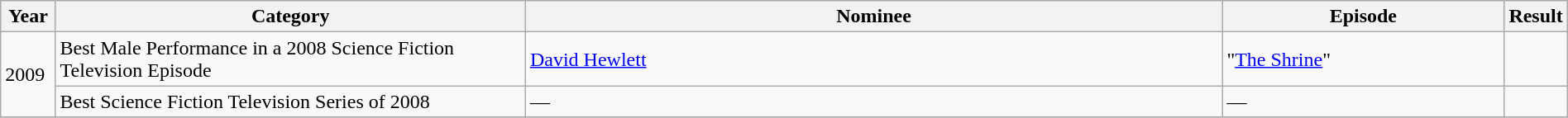<table class="wikitable" | width="100%">
<tr>
<th width="3.5%">Year</th>
<th width="30%">Category</th>
<th>Nominee</th>
<th width="18%">Episode</th>
<th width="3.5%">Result</th>
</tr>
<tr>
<td rowspan=2>2009</td>
<td>Best Male Performance in a 2008 Science Fiction Television Episode</td>
<td><a href='#'>David Hewlett</a></td>
<td>"<a href='#'>The Shrine</a>"</td>
<td></td>
</tr>
<tr>
<td>Best Science Fiction Television Series of 2008</td>
<td>—</td>
<td>—</td>
<td></td>
</tr>
<tr>
</tr>
</table>
